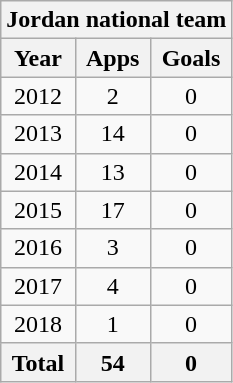<table class="wikitable" style="text-align:center">
<tr>
<th colspan=3>Jordan national team</th>
</tr>
<tr>
<th>Year</th>
<th>Apps</th>
<th>Goals</th>
</tr>
<tr>
<td>2012</td>
<td>2</td>
<td>0</td>
</tr>
<tr>
<td>2013</td>
<td>14</td>
<td>0</td>
</tr>
<tr>
<td>2014</td>
<td>13</td>
<td>0</td>
</tr>
<tr>
<td>2015</td>
<td>17</td>
<td>0</td>
</tr>
<tr>
<td>2016</td>
<td>3</td>
<td>0</td>
</tr>
<tr>
<td>2017</td>
<td>4</td>
<td>0</td>
</tr>
<tr>
<td>2018</td>
<td>1</td>
<td>0</td>
</tr>
<tr>
<th>Total</th>
<th>54</th>
<th>0</th>
</tr>
</table>
